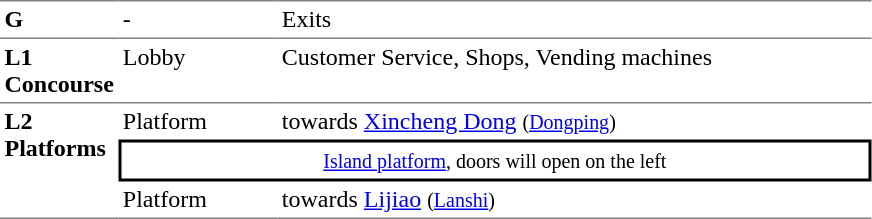<table table border=0 cellspacing=0 cellpadding=3>
<tr>
<td style="border-top:solid 1px gray;" width=50 valign=top><strong>G</strong></td>
<td style="border-top:solid 1px gray;" width=100 valign=top>-</td>
<td style="border-top:solid 1px gray;" width=390 valign=top>Exits</td>
</tr>
<tr>
<td style="border-bottom:solid 1px gray; border-top:solid 1px gray;" valign=top width=50><strong>L1<br>Concourse</strong></td>
<td style="border-bottom:solid 1px gray; border-top:solid 1px gray;" valign=top width=100>Lobby</td>
<td style="border-bottom:solid 1px gray; border-top:solid 1px gray;" valign=top width=390>Customer Service, Shops, Vending machines</td>
</tr>
<tr>
<td style="border-bottom:solid 1px gray;" rowspan=4 valign=top><strong>L2<br>Platforms</strong></td>
<td>Platform </td>
<td>  towards <a href='#'>Xincheng Dong</a> <small>(<a href='#'>Dongping</a>)</small></td>
</tr>
<tr>
<td style="border-right:solid 2px black;border-left:solid 2px black;border-top:solid 2px black;border-bottom:solid 2px black;text-align:center;" colspan=2><small><a href='#'>Island platform</a>, doors will open on the left</small></td>
</tr>
<tr>
<td style="border-bottom:solid 1px gray;">Platform </td>
<td style="border-bottom:solid 1px gray;"> towards <a href='#'>Lijiao</a> <small>(<a href='#'>Lanshi</a>)</small> </td>
</tr>
</table>
